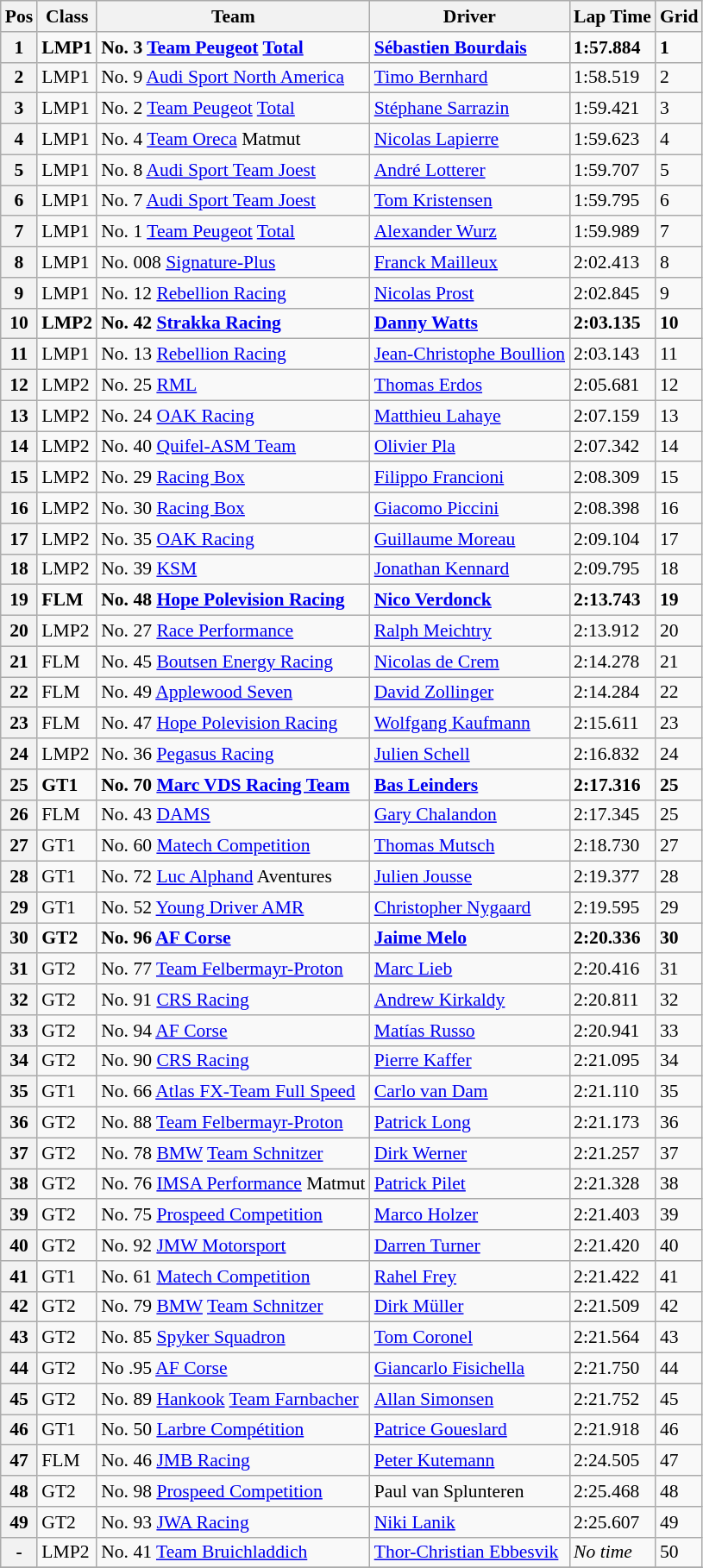<table class="wikitable" style="font-size: 90%;">
<tr>
<th>Pos</th>
<th>Class</th>
<th>Team</th>
<th>Driver</th>
<th>Lap Time</th>
<th>Grid</th>
</tr>
<tr style="font-weight:bold">
<th>1</th>
<td>LMP1</td>
<td>No. 3 <a href='#'>Team Peugeot</a> <a href='#'>Total</a></td>
<td><a href='#'>Sébastien Bourdais</a></td>
<td>1:57.884</td>
<td>1</td>
</tr>
<tr>
<th>2</th>
<td>LMP1</td>
<td>No. 9 <a href='#'>Audi Sport North America</a></td>
<td><a href='#'>Timo Bernhard</a></td>
<td>1:58.519</td>
<td>2</td>
</tr>
<tr>
<th>3</th>
<td>LMP1</td>
<td>No. 2 <a href='#'>Team Peugeot</a> <a href='#'>Total</a></td>
<td><a href='#'>Stéphane Sarrazin</a></td>
<td>1:59.421</td>
<td>3</td>
</tr>
<tr>
<th>4</th>
<td>LMP1</td>
<td>No. 4 <a href='#'>Team Oreca</a> Matmut</td>
<td><a href='#'>Nicolas Lapierre</a></td>
<td>1:59.623</td>
<td>4</td>
</tr>
<tr>
<th>5</th>
<td>LMP1</td>
<td>No. 8 <a href='#'>Audi Sport Team Joest</a></td>
<td><a href='#'>André Lotterer</a></td>
<td>1:59.707</td>
<td>5</td>
</tr>
<tr>
<th>6</th>
<td>LMP1</td>
<td>No. 7 <a href='#'>Audi Sport Team Joest</a></td>
<td><a href='#'>Tom Kristensen</a></td>
<td>1:59.795</td>
<td>6</td>
</tr>
<tr>
<th>7</th>
<td>LMP1</td>
<td>No. 1 <a href='#'>Team Peugeot</a> <a href='#'>Total</a></td>
<td><a href='#'>Alexander Wurz</a></td>
<td>1:59.989</td>
<td>7</td>
</tr>
<tr>
<th>8</th>
<td>LMP1</td>
<td>No. 008 <a href='#'>Signature-Plus</a></td>
<td><a href='#'>Franck Mailleux</a></td>
<td>2:02.413</td>
<td>8</td>
</tr>
<tr>
<th>9</th>
<td>LMP1</td>
<td>No. 12 <a href='#'>Rebellion Racing</a></td>
<td><a href='#'>Nicolas Prost</a></td>
<td>2:02.845</td>
<td>9</td>
</tr>
<tr style="font-weight:bold">
<th>10</th>
<td>LMP2</td>
<td>No. 42 <a href='#'>Strakka Racing</a></td>
<td><a href='#'>Danny Watts</a></td>
<td>2:03.135</td>
<td>10</td>
</tr>
<tr>
<th>11</th>
<td>LMP1</td>
<td>No. 13 <a href='#'>Rebellion Racing</a></td>
<td><a href='#'>Jean-Christophe Boullion</a></td>
<td>2:03.143</td>
<td>11</td>
</tr>
<tr>
<th>12</th>
<td>LMP2</td>
<td>No. 25 <a href='#'>RML</a></td>
<td><a href='#'>Thomas Erdos</a></td>
<td>2:05.681</td>
<td>12</td>
</tr>
<tr>
<th>13</th>
<td>LMP2</td>
<td>No. 24 <a href='#'>OAK Racing</a></td>
<td><a href='#'>Matthieu Lahaye</a></td>
<td>2:07.159</td>
<td>13</td>
</tr>
<tr>
<th>14</th>
<td>LMP2</td>
<td>No. 40 <a href='#'>Quifel-ASM Team</a></td>
<td><a href='#'>Olivier Pla</a></td>
<td>2:07.342</td>
<td>14</td>
</tr>
<tr>
<th>15</th>
<td>LMP2</td>
<td>No. 29 <a href='#'>Racing Box</a></td>
<td><a href='#'>Filippo Francioni</a></td>
<td>2:08.309</td>
<td>15</td>
</tr>
<tr>
<th>16</th>
<td>LMP2</td>
<td>No. 30 <a href='#'>Racing Box</a></td>
<td><a href='#'>Giacomo Piccini</a></td>
<td>2:08.398</td>
<td>16</td>
</tr>
<tr>
<th>17</th>
<td>LMP2</td>
<td>No. 35 <a href='#'>OAK Racing</a></td>
<td><a href='#'>Guillaume Moreau</a></td>
<td>2:09.104</td>
<td>17</td>
</tr>
<tr>
<th>18</th>
<td>LMP2</td>
<td>No. 39 <a href='#'>KSM</a></td>
<td><a href='#'>Jonathan Kennard</a></td>
<td>2:09.795</td>
<td>18</td>
</tr>
<tr style="font-weight:bold">
<th>19</th>
<td>FLM</td>
<td>No. 48 <a href='#'>Hope Polevision Racing</a></td>
<td><a href='#'>Nico Verdonck</a></td>
<td>2:13.743</td>
<td>19</td>
</tr>
<tr>
<th>20</th>
<td>LMP2</td>
<td>No. 27 <a href='#'>Race Performance</a></td>
<td><a href='#'>Ralph Meichtry</a></td>
<td>2:13.912</td>
<td>20</td>
</tr>
<tr>
<th>21</th>
<td>FLM</td>
<td>No. 45 <a href='#'>Boutsen Energy Racing</a></td>
<td><a href='#'>Nicolas de Crem</a></td>
<td>2:14.278</td>
<td>21</td>
</tr>
<tr>
<th>22</th>
<td>FLM</td>
<td>No. 49 <a href='#'>Applewood Seven</a></td>
<td><a href='#'>David Zollinger</a></td>
<td>2:14.284</td>
<td>22</td>
</tr>
<tr>
<th>23</th>
<td>FLM</td>
<td>No. 47 <a href='#'>Hope Polevision Racing</a></td>
<td><a href='#'>Wolfgang Kaufmann</a></td>
<td>2:15.611</td>
<td>23</td>
</tr>
<tr>
<th>24</th>
<td>LMP2</td>
<td>No. 36 <a href='#'>Pegasus Racing</a></td>
<td><a href='#'>Julien Schell</a></td>
<td>2:16.832</td>
<td>24</td>
</tr>
<tr style="font-weight:bold">
<th>25</th>
<td>GT1</td>
<td>No. 70 <a href='#'>Marc VDS Racing Team</a></td>
<td><a href='#'>Bas Leinders</a></td>
<td>2:17.316</td>
<td>25</td>
</tr>
<tr>
<th>26</th>
<td>FLM</td>
<td>No. 43 <a href='#'>DAMS</a></td>
<td><a href='#'>Gary Chalandon</a></td>
<td>2:17.345</td>
<td>25</td>
</tr>
<tr>
<th>27</th>
<td>GT1</td>
<td>No. 60 <a href='#'>Matech Competition</a></td>
<td><a href='#'>Thomas Mutsch</a></td>
<td>2:18.730</td>
<td>27</td>
</tr>
<tr>
<th>28</th>
<td>GT1</td>
<td>No. 72 <a href='#'>Luc Alphand</a> Aventures</td>
<td><a href='#'>Julien Jousse</a></td>
<td>2:19.377</td>
<td>28</td>
</tr>
<tr>
<th>29</th>
<td>GT1</td>
<td>No. 52 <a href='#'>Young Driver AMR</a></td>
<td><a href='#'>Christopher Nygaard</a></td>
<td>2:19.595</td>
<td>29</td>
</tr>
<tr style="font-weight:bold">
<th>30</th>
<td>GT2</td>
<td>No. 96 <a href='#'>AF Corse</a></td>
<td><a href='#'>Jaime Melo</a></td>
<td>2:20.336</td>
<td>30</td>
</tr>
<tr>
<th>31</th>
<td>GT2</td>
<td>No. 77 <a href='#'>Team Felbermayr-Proton</a></td>
<td><a href='#'>Marc Lieb</a></td>
<td>2:20.416</td>
<td>31</td>
</tr>
<tr>
<th>32</th>
<td>GT2</td>
<td>No. 91 <a href='#'>CRS Racing</a></td>
<td><a href='#'>Andrew Kirkaldy</a></td>
<td>2:20.811</td>
<td>32</td>
</tr>
<tr>
<th>33</th>
<td>GT2</td>
<td>No. 94 <a href='#'>AF Corse</a></td>
<td><a href='#'>Matías Russo</a></td>
<td>2:20.941</td>
<td>33</td>
</tr>
<tr>
<th>34</th>
<td>GT2</td>
<td>No. 90 <a href='#'>CRS Racing</a></td>
<td><a href='#'>Pierre Kaffer</a></td>
<td>2:21.095</td>
<td>34</td>
</tr>
<tr>
<th>35</th>
<td>GT1</td>
<td>No. 66 <a href='#'>Atlas FX-Team Full Speed</a></td>
<td><a href='#'>Carlo van Dam</a></td>
<td>2:21.110</td>
<td>35</td>
</tr>
<tr>
<th>36</th>
<td>GT2</td>
<td>No. 88 <a href='#'>Team Felbermayr-Proton</a></td>
<td><a href='#'>Patrick Long</a></td>
<td>2:21.173</td>
<td>36</td>
</tr>
<tr>
<th>37</th>
<td>GT2</td>
<td>No. 78 <a href='#'>BMW</a> <a href='#'>Team Schnitzer</a></td>
<td><a href='#'>Dirk Werner</a></td>
<td>2:21.257</td>
<td>37</td>
</tr>
<tr>
<th>38</th>
<td>GT2</td>
<td>No. 76 <a href='#'>IMSA Performance</a> Matmut</td>
<td><a href='#'>Patrick Pilet</a></td>
<td>2:21.328</td>
<td>38</td>
</tr>
<tr>
<th>39</th>
<td>GT2</td>
<td>No. 75 <a href='#'>Prospeed Competition</a></td>
<td><a href='#'>Marco Holzer</a></td>
<td>2:21.403</td>
<td>39</td>
</tr>
<tr>
<th>40</th>
<td>GT2</td>
<td>No. 92 <a href='#'>JMW Motorsport</a></td>
<td><a href='#'>Darren Turner</a></td>
<td>2:21.420</td>
<td>40</td>
</tr>
<tr>
<th>41</th>
<td>GT1</td>
<td>No. 61 <a href='#'>Matech Competition</a></td>
<td><a href='#'>Rahel Frey</a></td>
<td>2:21.422</td>
<td>41</td>
</tr>
<tr>
<th>42</th>
<td>GT2</td>
<td>No. 79 <a href='#'>BMW</a> <a href='#'>Team Schnitzer</a></td>
<td><a href='#'>Dirk Müller</a></td>
<td>2:21.509</td>
<td>42</td>
</tr>
<tr>
<th>43</th>
<td>GT2</td>
<td>No. 85 <a href='#'>Spyker Squadron</a></td>
<td><a href='#'>Tom Coronel</a></td>
<td>2:21.564</td>
<td>43</td>
</tr>
<tr>
<th>44</th>
<td>GT2</td>
<td>No .95 <a href='#'>AF Corse</a></td>
<td><a href='#'>Giancarlo Fisichella</a></td>
<td>2:21.750</td>
<td>44</td>
</tr>
<tr>
<th>45</th>
<td>GT2</td>
<td>No. 89 <a href='#'>Hankook</a> <a href='#'>Team Farnbacher</a></td>
<td><a href='#'>Allan Simonsen</a></td>
<td>2:21.752</td>
<td>45</td>
</tr>
<tr>
<th>46</th>
<td>GT1</td>
<td>No. 50 <a href='#'>Larbre Compétition</a></td>
<td><a href='#'>Patrice Goueslard</a></td>
<td>2:21.918</td>
<td>46</td>
</tr>
<tr>
<th>47</th>
<td>FLM</td>
<td>No. 46 <a href='#'>JMB Racing</a></td>
<td><a href='#'>Peter Kutemann</a></td>
<td>2:24.505</td>
<td>47</td>
</tr>
<tr>
<th>48</th>
<td>GT2</td>
<td>No. 98 <a href='#'>Prospeed Competition</a></td>
<td>Paul van Splunteren</td>
<td>2:25.468</td>
<td>48</td>
</tr>
<tr>
<th>49</th>
<td>GT2</td>
<td>No. 93 <a href='#'>JWA Racing</a></td>
<td><a href='#'>Niki Lanik</a></td>
<td>2:25.607</td>
<td>49</td>
</tr>
<tr>
<th>-</th>
<td>LMP2</td>
<td>No. 41 <a href='#'>Team Bruichladdich</a></td>
<td><a href='#'>Thor-Christian Ebbesvik</a></td>
<td><em>No time</em></td>
<td>50</td>
</tr>
<tr>
</tr>
</table>
